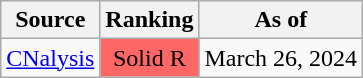<table class="wikitable" style="text-align:center">
<tr>
<th>Source</th>
<th>Ranking</th>
<th>As of</th>
</tr>
<tr>
<td><a href='#'>CNalysis</a></td>
<td style="background:#f66" data-sort-value=4>Solid R</td>
<td>March 26, 2024</td>
</tr>
</table>
